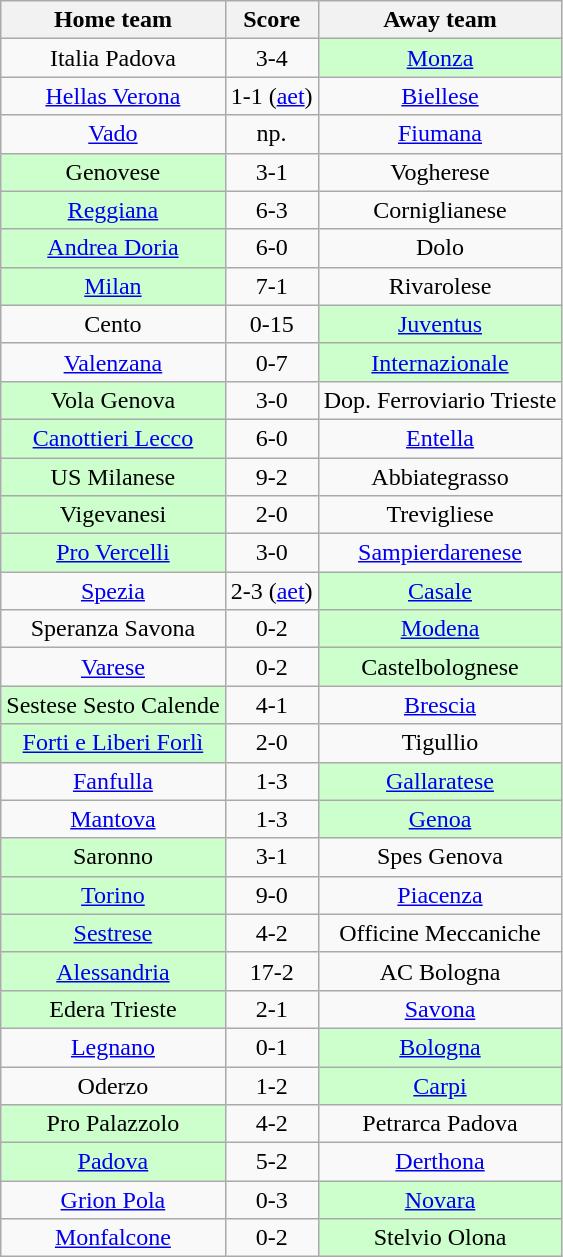<table class="wikitable" style="text-align: center">
<tr>
<th>Home team</th>
<th>Score</th>
<th>Away team</th>
</tr>
<tr>
<td>Italia Padova</td>
<td>3-4</td>
<td bgcolor="ccffcc"><a href='#'>Monza</a></td>
</tr>
<tr>
<td><a href='#'>Hellas Verona</a></td>
<td>1-1 (<a href='#'>aet</a>)</td>
<td><a href='#'>Biellese</a></td>
</tr>
<tr>
<td><a href='#'>Vado</a></td>
<td>np.</td>
<td><a href='#'>Fiumana</a></td>
</tr>
<tr>
<td bgcolor="ccffcc">Genovese</td>
<td>3-1</td>
<td>Vogherese</td>
</tr>
<tr>
<td bgcolor="ccffcc"><a href='#'>Reggiana</a></td>
<td>6-3</td>
<td>Corniglianese</td>
</tr>
<tr>
<td bgcolor="ccffcc"><a href='#'>Andrea Doria</a></td>
<td>6-0</td>
<td>Dolo</td>
</tr>
<tr>
<td bgcolor="ccffcc"><a href='#'>Milan</a></td>
<td>7-1</td>
<td>Rivarolese</td>
</tr>
<tr>
<td>Cento</td>
<td>0-15</td>
<td bgcolor="ccffcc"><a href='#'>Juventus</a></td>
</tr>
<tr>
<td><a href='#'>Valenzana</a></td>
<td>0-7</td>
<td bgcolor="ccffcc"><a href='#'>Internazionale</a></td>
</tr>
<tr>
<td bgcolor="ccffcc">Vola Genova</td>
<td>3-0</td>
<td>Dop. Ferroviario Trieste</td>
</tr>
<tr>
<td bgcolor="ccffcc"><a href='#'>Canottieri Lecco</a></td>
<td>6-0</td>
<td><a href='#'>Entella</a></td>
</tr>
<tr>
<td bgcolor="ccffcc">US Milanese</td>
<td>9-2</td>
<td>Abbiategrasso</td>
</tr>
<tr>
<td bgcolor="ccffcc">Vigevanesi</td>
<td>2-0</td>
<td>Trevigliese</td>
</tr>
<tr>
<td bgcolor="ccffcc"><a href='#'>Pro Vercelli</a></td>
<td>3-0</td>
<td><a href='#'>Sampierdarenese</a></td>
</tr>
<tr>
<td><a href='#'>Spezia</a></td>
<td>2-3 (<a href='#'>aet</a>)</td>
<td bgcolor="ccffcc"><a href='#'>Casale</a></td>
</tr>
<tr>
<td>Speranza Savona</td>
<td>0-2</td>
<td bgcolor="ccffcc"><a href='#'>Modena</a></td>
</tr>
<tr>
<td><a href='#'>Varese</a></td>
<td>0-2 </td>
<td bgcolor="ccffcc">Castelbolognese</td>
</tr>
<tr>
<td bgcolor="ccffcc">Sestese Sesto Calende</td>
<td>4-1</td>
<td><a href='#'>Brescia</a></td>
</tr>
<tr>
<td bgcolor="ccffcc"><a href='#'>Forti e Liberi Forlì</a></td>
<td>2-0 </td>
<td>Tigullio</td>
</tr>
<tr>
<td><a href='#'>Fanfulla</a></td>
<td>1-3</td>
<td bgcolor="ccffcc"><a href='#'>Gallaratese</a></td>
</tr>
<tr>
<td><a href='#'>Mantova</a></td>
<td>1-3</td>
<td bgcolor="ccffcc"><a href='#'>Genoa</a></td>
</tr>
<tr>
<td bgcolor="ccffcc">Saronno</td>
<td>3-1</td>
<td>Spes Genova</td>
</tr>
<tr>
<td bgcolor="ccffcc"><a href='#'>Torino</a></td>
<td>9-0</td>
<td><a href='#'>Piacenza</a></td>
</tr>
<tr>
<td bgcolor="ccffcc"><a href='#'>Sestrese</a></td>
<td>4-2</td>
<td>Officine Meccaniche</td>
</tr>
<tr>
<td bgcolor="ccffcc"><a href='#'>Alessandria</a></td>
<td>17-2</td>
<td>AC Bologna</td>
</tr>
<tr>
<td bgcolor="ccffcc">Edera Trieste</td>
<td>2-1</td>
<td><a href='#'>Savona</a></td>
</tr>
<tr>
<td><a href='#'>Legnano</a></td>
<td>0-1</td>
<td bgcolor="ccffcc"><a href='#'>Bologna</a></td>
</tr>
<tr>
<td>Oderzo</td>
<td>1-2</td>
<td bgcolor="ccffcc"><a href='#'>Carpi</a></td>
</tr>
<tr>
<td bgcolor="ccffcc">Pro Palazzolo</td>
<td>4-2</td>
<td>Petrarca Padova</td>
</tr>
<tr>
<td bgcolor="ccffcc"><a href='#'>Padova</a></td>
<td>5-2</td>
<td><a href='#'>Derthona</a></td>
</tr>
<tr>
<td><a href='#'>Grion Pola</a></td>
<td>0-3</td>
<td bgcolor="ccffcc"><a href='#'>Novara</a></td>
</tr>
<tr>
<td><a href='#'>Monfalcone</a></td>
<td>0-2</td>
<td bgcolor="ccffcc">Stelvio Olona</td>
</tr>
</table>
